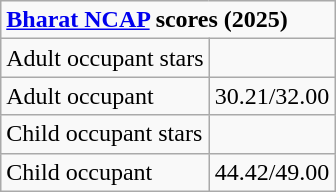<table class="wikitable">
<tr>
<td colspan="2"><strong><a href='#'>Bharat NCAP</a> scores (2025)</strong></td>
</tr>
<tr>
<td>Adult occupant stars</td>
<td></td>
</tr>
<tr>
<td>Adult occupant</td>
<td>30.21/32.00</td>
</tr>
<tr>
<td>Child occupant stars</td>
<td></td>
</tr>
<tr>
<td>Child occupant</td>
<td>44.42/49.00</td>
</tr>
</table>
